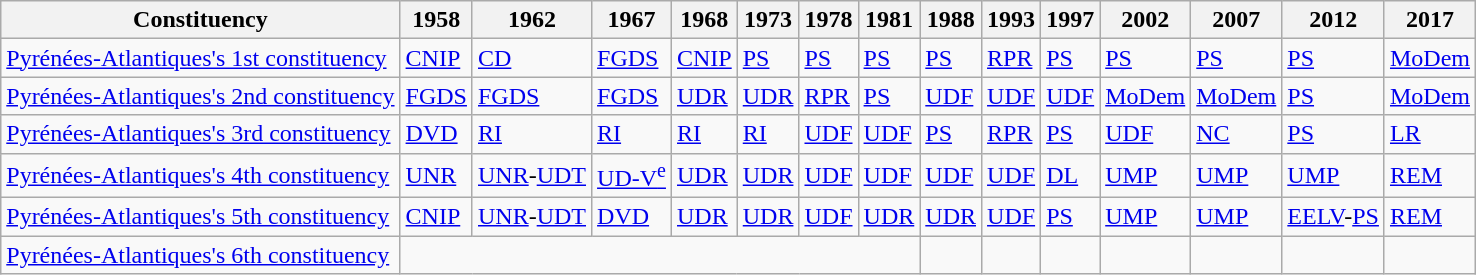<table class="wikitable">
<tr>
<th>Constituency</th>
<th>1958</th>
<th>1962</th>
<th>1967</th>
<th>1968</th>
<th>1973</th>
<th>1978</th>
<th>1981</th>
<th>1988</th>
<th>1993</th>
<th>1997</th>
<th>2002</th>
<th>2007</th>
<th>2012</th>
<th>2017</th>
</tr>
<tr>
<td><a href='#'>Pyrénées-Atlantiques's 1st constituency</a></td>
<td bgcolor=><a href='#'>CNIP</a></td>
<td bgcolor=><a href='#'>CD</a></td>
<td bgcolor=><a href='#'>FGDS</a></td>
<td bgcolor=><a href='#'>CNIP</a></td>
<td bgcolor=><a href='#'>PS</a></td>
<td bgcolor=><a href='#'>PS</a></td>
<td bgcolor=><a href='#'>PS</a></td>
<td bgcolor=><a href='#'>PS</a></td>
<td bgcolor=><a href='#'>RPR</a></td>
<td bgcolor=><a href='#'>PS</a></td>
<td bgcolor=><a href='#'>PS</a></td>
<td bgcolor=><a href='#'>PS</a></td>
<td bgcolor=><a href='#'>PS</a></td>
<td bgcolor=><a href='#'>MoDem</a></td>
</tr>
<tr>
<td><a href='#'>Pyrénées-Atlantiques's 2nd constituency</a></td>
<td bgcolor=><a href='#'>FGDS</a></td>
<td bgcolor=><a href='#'>FGDS</a></td>
<td bgcolor=><a href='#'>FGDS</a></td>
<td bgcolor=><a href='#'>UDR</a></td>
<td bgcolor=><a href='#'>UDR</a></td>
<td bgcolor=><a href='#'>RPR</a></td>
<td bgcolor=><a href='#'>PS</a></td>
<td bgcolor=><a href='#'>UDF</a></td>
<td bgcolor=><a href='#'>UDF</a></td>
<td bgcolor=><a href='#'>UDF</a></td>
<td bgcolor=><a href='#'>MoDem</a></td>
<td bgcolor=><a href='#'>MoDem</a></td>
<td bgcolor=><a href='#'>PS</a></td>
<td bgcolor=><a href='#'>MoDem</a></td>
</tr>
<tr>
<td><a href='#'>Pyrénées-Atlantiques's 3rd constituency</a></td>
<td bgcolor=><a href='#'>DVD</a></td>
<td bgcolor=><a href='#'>RI</a></td>
<td bgcolor=><a href='#'>RI</a></td>
<td bgcolor=><a href='#'>RI</a></td>
<td bgcolor=><a href='#'>RI</a></td>
<td bgcolor=><a href='#'>UDF</a></td>
<td bgcolor=><a href='#'>UDF</a></td>
<td bgcolor=><a href='#'>PS</a></td>
<td bgcolor=><a href='#'>RPR</a></td>
<td bgcolor=><a href='#'>PS</a></td>
<td bgcolor=><a href='#'>UDF</a></td>
<td><a href='#'>NC</a></td>
<td bgcolor=><a href='#'>PS</a></td>
<td bgcolor=><a href='#'>LR</a></td>
</tr>
<tr>
<td><a href='#'>Pyrénées-Atlantiques's 4th constituency</a></td>
<td bgcolor=><a href='#'>UNR</a></td>
<td bgcolor=><a href='#'>UNR</a>-<a href='#'>UDT</a></td>
<td bgcolor=><a href='#'>UD-V<sup>e</sup></a></td>
<td bgcolor=><a href='#'>UDR</a></td>
<td bgcolor=><a href='#'>UDR</a></td>
<td bgcolor=><a href='#'>UDF</a></td>
<td bgcolor=><a href='#'>UDF</a></td>
<td bgcolor=><a href='#'>UDF</a></td>
<td bgcolor=><a href='#'>UDF</a></td>
<td><a href='#'>DL</a></td>
<td bgcolor=><a href='#'>UMP</a></td>
<td bgcolor=><a href='#'>UMP</a></td>
<td bgcolor=><a href='#'>UMP</a></td>
<td bgcolor=><a href='#'>REM</a></td>
</tr>
<tr>
<td><a href='#'>Pyrénées-Atlantiques's 5th constituency</a></td>
<td bgcolor=><a href='#'>CNIP</a></td>
<td bgcolor=><a href='#'>UNR</a>-<a href='#'>UDT</a></td>
<td bgcolor=><a href='#'>DVD</a></td>
<td bgcolor=><a href='#'>UDR</a></td>
<td bgcolor=><a href='#'>UDR</a></td>
<td bgcolor=><a href='#'>UDF</a></td>
<td bgcolor=><a href='#'>UDR</a></td>
<td bgcolor=><a href='#'>UDR</a></td>
<td bgcolor=><a href='#'>UDF</a></td>
<td bgcolor=><a href='#'>PS</a></td>
<td bgcolor=><a href='#'>UMP</a></td>
<td bgcolor=><a href='#'>UMP</a></td>
<td bgcolor=><a href='#'>EELV</a>-<a href='#'>PS</a></td>
<td bgcolor=><a href='#'>REM</a></td>
</tr>
<tr>
<td><a href='#'>Pyrénées-Atlantiques's 6th constituency</a></td>
<td colspan="7"></td>
<td></td>
<td></td>
<td></td>
<td></td>
<td></td>
<td></td>
<td></td>
</tr>
</table>
